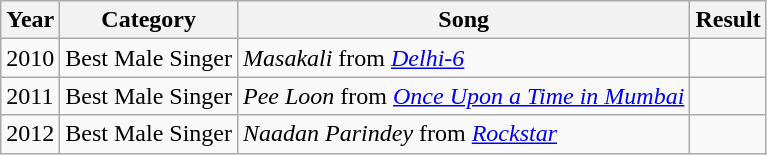<table class="wikitable">
<tr ---- bgcolor="#ebf5ff">
<th>Year</th>
<th>Category</th>
<th>Song</th>
<th>Result</th>
</tr>
<tr>
<td>2010</td>
<td>Best Male Singer</td>
<td><em>Masakali</em> from <em><a href='#'>Delhi-6</a></em></td>
<td></td>
</tr>
<tr>
<td>2011</td>
<td>Best Male Singer</td>
<td><em>Pee Loon</em> from <em><a href='#'>Once Upon a Time in Mumbai</a></em></td>
<td></td>
</tr>
<tr>
<td>2012</td>
<td>Best Male Singer</td>
<td><em>Naadan Parindey</em> from <em><a href='#'>Rockstar</a></em></td>
<td></td>
</tr>
</table>
